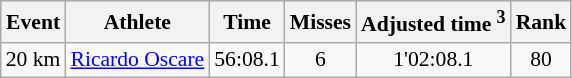<table class="wikitable" style="font-size:90%">
<tr>
<th>Event</th>
<th>Athlete</th>
<th>Time</th>
<th>Misses</th>
<th>Adjusted time <sup>3</sup></th>
<th>Rank</th>
</tr>
<tr>
<td>20 km</td>
<td><a href='#'>Ricardo Oscare</a></td>
<td align="center">56:08.1</td>
<td align="center">6</td>
<td align="center">1'02:08.1</td>
<td align="center">80</td>
</tr>
</table>
